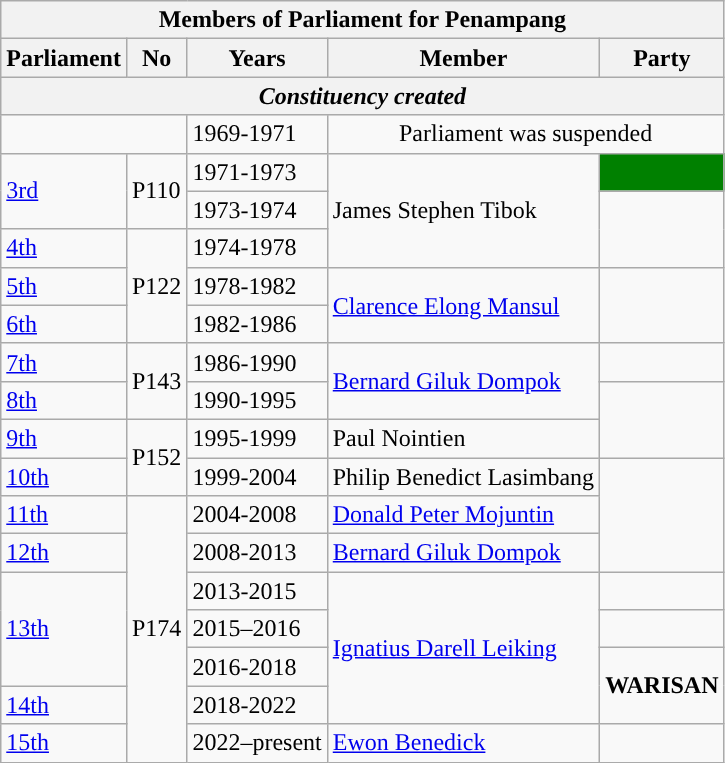<table class=wikitable>
<tr>
<th colspan="5">Members of Parliament for Penampang</th>
</tr>
<tr>
<th>Parliament</th>
<th>No</th>
<th>Years</th>
<th>Member</th>
<th>Party</th>
</tr>
<tr>
<th colspan="5" align="center"><em>Constituency created</em></th>
</tr>
<tr>
<td colspan="2"></td>
<td>1969-1971</td>
<td colspan=2 align=center>Parliament was suspended</td>
</tr>
<tr>
<td rowspan=2><a href='#'>3rd</a></td>
<td rowspan="2">P110</td>
<td>1971-1973</td>
<td rowspan=3>James Stephen Tibok</td>
<td bgcolor=#008000></td>
</tr>
<tr>
<td>1973-1974</td>
<td rowspan="2"></td>
</tr>
<tr>
<td><a href='#'>4th</a></td>
<td rowspan="3">P122</td>
<td>1974-1978</td>
</tr>
<tr>
<td><a href='#'>5th</a></td>
<td>1978-1982</td>
<td rowspan=2><a href='#'>Clarence Elong Mansul</a></td>
<td rowspan="2"></td>
</tr>
<tr>
<td><a href='#'>6th</a></td>
<td>1982-1986</td>
</tr>
<tr>
<td><a href='#'>7th</a></td>
<td rowspan="2">P143</td>
<td>1986-1990</td>
<td rowspan=2><a href='#'>Bernard Giluk Dompok</a></td>
<td></td>
</tr>
<tr>
<td><a href='#'>8th</a></td>
<td>1990-1995</td>
<td rowspan=2 bgcolor=></td>
</tr>
<tr>
<td><a href='#'>9th</a></td>
<td rowspan="2">P152</td>
<td>1995-1999</td>
<td>Paul Nointien</td>
</tr>
<tr>
<td><a href='#'>10th</a></td>
<td>1999-2004</td>
<td>Philip Benedict Lasimbang</td>
<td rowspan=3></td>
</tr>
<tr>
<td><a href='#'>11th</a></td>
<td rowspan=7>P174</td>
<td>2004-2008</td>
<td><a href='#'>Donald Peter Mojuntin</a></td>
</tr>
<tr>
<td><a href='#'>12th</a></td>
<td>2008-2013</td>
<td><a href='#'>Bernard Giluk Dompok</a></td>
</tr>
<tr>
<td rowspan=3><a href='#'>13th</a></td>
<td>2013-2015</td>
<td rowspan=4><a href='#'>Ignatius Darell Leiking</a></td>
<td></td>
</tr>
<tr>
<td>2015–2016</td>
<td></td>
</tr>
<tr>
<td>2016-2018</td>
<td rowspan=2><strong>WARISAN</strong></td>
</tr>
<tr>
<td><a href='#'>14th</a></td>
<td>2018-2022</td>
</tr>
<tr>
<td><a href='#'>15th</a></td>
<td>2022–present</td>
<td><a href='#'>Ewon Benedick</a></td>
<td></td>
</tr>
</table>
